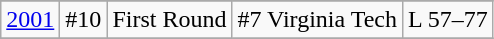<table class="wikitable" style="text-align:center">
<tr>
</tr>
<tr>
<td rowspan=1><a href='#'>2001</a></td>
<td>#10</td>
<td>First Round</td>
<td>#7 Virginia Tech</td>
<td>L 57–77</td>
</tr>
<tr style="text-align:center;">
</tr>
</table>
